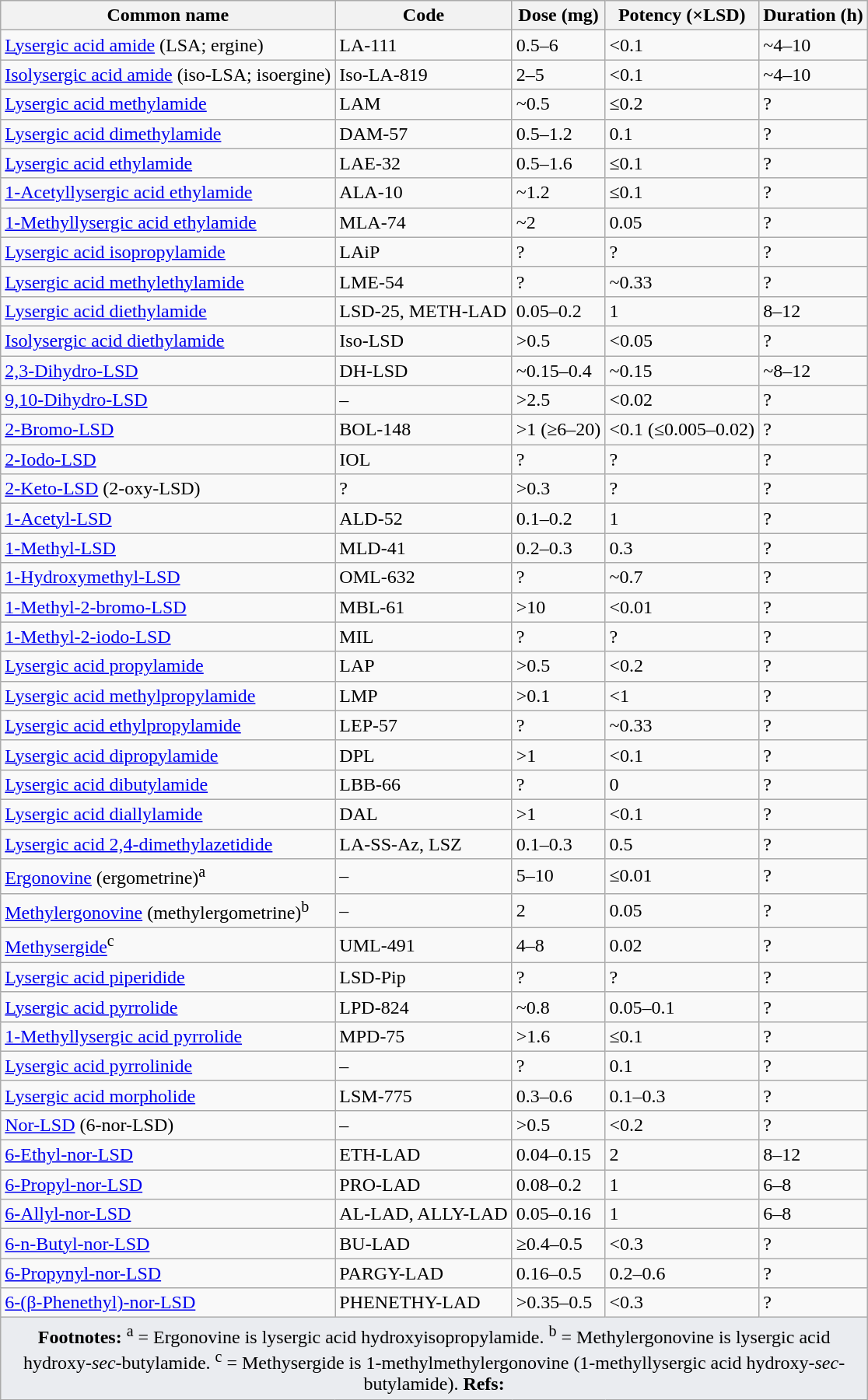<table class="wikitable sticky-header sortable">
<tr>
<th>Common name</th>
<th>Code</th>
<th>Dose (mg)</th>
<th>Potency (×LSD)</th>
<th>Duration (h)</th>
</tr>
<tr>
<td><a href='#'>Lysergic acid amide</a> (LSA; ergine)</td>
<td>LA-111</td>
<td>0.5–6</td>
<td><0.1</td>
<td>~4–10</td>
</tr>
<tr>
<td><a href='#'>Isolysergic acid amide</a> (iso-LSA; isoergine)</td>
<td>Iso-LA-819</td>
<td>2–5</td>
<td><0.1</td>
<td>~4–10</td>
</tr>
<tr>
<td><a href='#'>Lysergic acid methylamide</a></td>
<td>LAM</td>
<td>~0.5</td>
<td>≤0.2</td>
<td>?</td>
</tr>
<tr>
<td><a href='#'>Lysergic acid dimethylamide</a></td>
<td>DAM-57</td>
<td>0.5–1.2</td>
<td>0.1</td>
<td>?</td>
</tr>
<tr>
<td><a href='#'>Lysergic acid ethylamide</a></td>
<td>LAE-32</td>
<td>0.5–1.6</td>
<td>≤0.1</td>
<td>?</td>
</tr>
<tr>
<td><a href='#'>1-Acetyllysergic acid ethylamide</a></td>
<td>ALA-10</td>
<td>~1.2</td>
<td>≤0.1</td>
<td>?</td>
</tr>
<tr>
<td><a href='#'>1-Methyllysergic acid ethylamide</a></td>
<td>MLA-74</td>
<td>~2</td>
<td>0.05</td>
<td>?</td>
</tr>
<tr>
<td><a href='#'>Lysergic acid isopropylamide</a></td>
<td>LAiP</td>
<td>?</td>
<td>?</td>
<td>?</td>
</tr>
<tr>
<td><a href='#'>Lysergic acid methylethylamide</a></td>
<td>LME-54</td>
<td>?</td>
<td>~0.33</td>
<td>?</td>
</tr>
<tr>
<td><a href='#'>Lysergic acid diethylamide</a></td>
<td>LSD-25, METH-LAD</td>
<td>0.05–0.2</td>
<td>1</td>
<td>8–12</td>
</tr>
<tr>
<td><a href='#'>Isolysergic acid diethylamide</a></td>
<td>Iso-LSD</td>
<td>>0.5</td>
<td><0.05</td>
<td>?</td>
</tr>
<tr>
<td><a href='#'>2,3-Dihydro-LSD</a></td>
<td>DH-LSD</td>
<td>~0.15–0.4</td>
<td>~0.15</td>
<td>~8–12</td>
</tr>
<tr>
<td><a href='#'>9,10-Dihydro-LSD</a></td>
<td>–</td>
<td>>2.5</td>
<td><0.02</td>
<td>?</td>
</tr>
<tr>
<td><a href='#'>2-Bromo-LSD</a></td>
<td>BOL-148</td>
<td>>1 (≥6–20)</td>
<td><0.1 (≤0.005–0.02)</td>
<td>?</td>
</tr>
<tr>
<td><a href='#'>2-Iodo-LSD</a></td>
<td>IOL</td>
<td>?</td>
<td>?</td>
<td>?</td>
</tr>
<tr>
<td><a href='#'>2-Keto-LSD</a> (2-oxy-LSD)</td>
<td>?</td>
<td>>0.3</td>
<td>?</td>
<td>?</td>
</tr>
<tr>
<td><a href='#'>1-Acetyl-LSD</a></td>
<td>ALD-52</td>
<td>0.1–0.2</td>
<td>1</td>
<td>?</td>
</tr>
<tr>
<td><a href='#'>1-Methyl-LSD</a></td>
<td>MLD-41</td>
<td>0.2–0.3</td>
<td>0.3</td>
<td>?</td>
</tr>
<tr>
<td><a href='#'>1-Hydroxymethyl-LSD</a></td>
<td>OML-632</td>
<td>?</td>
<td>~0.7</td>
<td>?</td>
</tr>
<tr>
<td><a href='#'>1-Methyl-2-bromo-LSD</a></td>
<td>MBL-61</td>
<td>>10</td>
<td><0.01</td>
<td>?</td>
</tr>
<tr>
<td><a href='#'>1-Methyl-2-iodo-LSD</a></td>
<td>MIL</td>
<td>?</td>
<td>?</td>
<td>?</td>
</tr>
<tr>
<td><a href='#'>Lysergic acid propylamide</a></td>
<td>LAP</td>
<td>>0.5</td>
<td><0.2</td>
<td>?</td>
</tr>
<tr>
<td><a href='#'>Lysergic acid methylpropylamide</a></td>
<td>LMP</td>
<td>>0.1</td>
<td><1</td>
<td>?</td>
</tr>
<tr>
<td><a href='#'>Lysergic acid ethylpropylamide</a></td>
<td>LEP-57</td>
<td>?</td>
<td>~0.33</td>
<td>?</td>
</tr>
<tr>
<td><a href='#'>Lysergic acid dipropylamide</a></td>
<td>DPL</td>
<td>>1</td>
<td><0.1</td>
<td>?</td>
</tr>
<tr>
<td><a href='#'>Lysergic acid dibutylamide</a></td>
<td>LBB-66</td>
<td>?</td>
<td>0</td>
<td>?</td>
</tr>
<tr>
<td><a href='#'>Lysergic acid diallylamide</a></td>
<td>DAL</td>
<td>>1</td>
<td><0.1</td>
<td>?</td>
</tr>
<tr>
<td><a href='#'>Lysergic acid 2,4-dimethylazetidide</a></td>
<td>LA-SS-Az, LSZ</td>
<td>0.1–0.3</td>
<td>0.5</td>
<td>?</td>
</tr>
<tr>
<td><a href='#'>Ergonovine</a> (ergometrine)<sup>a</sup></td>
<td>–</td>
<td>5–10</td>
<td>≤0.01</td>
<td>?</td>
</tr>
<tr>
<td><a href='#'>Methylergonovine</a> (methylergometrine)<sup>b</sup></td>
<td>–</td>
<td>2</td>
<td>0.05</td>
<td>?</td>
</tr>
<tr>
<td><a href='#'>Methysergide</a><sup>c</sup></td>
<td>UML-491</td>
<td>4–8</td>
<td>0.02</td>
<td>?</td>
</tr>
<tr>
<td><a href='#'>Lysergic acid piperidide</a></td>
<td>LSD-Pip</td>
<td>?</td>
<td>?</td>
<td>?</td>
</tr>
<tr>
<td><a href='#'>Lysergic acid pyrrolide</a></td>
<td>LPD-824</td>
<td>~0.8</td>
<td>0.05–0.1</td>
<td>?</td>
</tr>
<tr>
<td><a href='#'>1-Methyllysergic acid pyrrolide</a></td>
<td>MPD-75</td>
<td>>1.6</td>
<td>≤0.1</td>
<td>?</td>
</tr>
<tr>
<td><a href='#'>Lysergic acid pyrrolinide</a></td>
<td>–</td>
<td>?</td>
<td>0.1</td>
<td>?</td>
</tr>
<tr>
<td><a href='#'>Lysergic acid morpholide</a></td>
<td>LSM-775</td>
<td>0.3–0.6</td>
<td>0.1–0.3</td>
<td>?</td>
</tr>
<tr>
<td><a href='#'>Nor-LSD</a> (6-nor-LSD)</td>
<td>–</td>
<td>>0.5</td>
<td><0.2</td>
<td>?</td>
</tr>
<tr>
<td><a href='#'>6-Ethyl-nor-LSD</a></td>
<td>ETH-LAD</td>
<td>0.04–0.15</td>
<td>2</td>
<td>8–12</td>
</tr>
<tr>
<td><a href='#'>6-Propyl-nor-LSD</a></td>
<td>PRO-LAD</td>
<td>0.08–0.2</td>
<td>1</td>
<td>6–8</td>
</tr>
<tr>
<td><a href='#'>6-Allyl-nor-LSD</a></td>
<td>AL-LAD, ALLY-LAD</td>
<td>0.05–0.16</td>
<td>1</td>
<td>6–8</td>
</tr>
<tr>
<td><a href='#'>6-n-Butyl-nor-LSD</a></td>
<td>BU-LAD</td>
<td>≥0.4–0.5</td>
<td><0.3</td>
<td>?</td>
</tr>
<tr>
<td><a href='#'>6-Propynyl-nor-LSD</a></td>
<td>PARGY-LAD</td>
<td>0.16–0.5</td>
<td>0.2–0.6</td>
<td>?</td>
</tr>
<tr>
<td><a href='#'>6-(β-Phenethyl)-nor-LSD</a></td>
<td>PHENETHY-LAD</td>
<td>>0.35–0.5</td>
<td><0.3</td>
<td>?</td>
</tr>
<tr class="sortbottom">
<td colspan="5" style="width: 1px; background-color:#eaecf0; text-align: center;"><strong>Footnotes:</strong> <sup>a</sup> = Ergonovine is lysergic acid hydroxyisopropylamide. <sup>b</sup> = Methylergonovine is lysergic acid hydroxy-<em>sec</em>-butylamide. <sup>c</sup> = Methysergide is 1-methylmethylergonovine (1-methyllysergic acid hydroxy-<em>sec</em>-butylamide). <strong>Refs:</strong> </td>
</tr>
</table>
